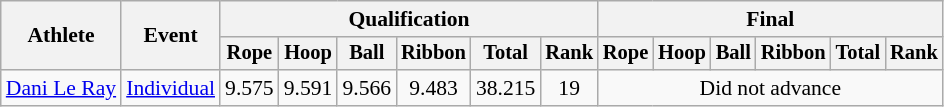<table class=wikitable style="font-size:90%">
<tr>
<th rowspan="2">Athlete</th>
<th rowspan="2">Event</th>
<th colspan=6>Qualification</th>
<th colspan=6>Final</th>
</tr>
<tr style="font-size:95%">
<th>Rope</th>
<th>Hoop</th>
<th>Ball</th>
<th>Ribbon</th>
<th>Total</th>
<th>Rank</th>
<th>Rope</th>
<th>Hoop</th>
<th>Ball</th>
<th>Ribbon</th>
<th>Total</th>
<th>Rank</th>
</tr>
<tr>
<td align=left><a href='#'>Dani Le Ray</a></td>
<td align=left><a href='#'>Individual</a></td>
<td align=center>9.575</td>
<td align=center>9.591</td>
<td align=center>9.566</td>
<td align=center>9.483</td>
<td align=center>38.215</td>
<td align=center>19</td>
<td align=center colspan=6>Did not advance</td>
</tr>
</table>
